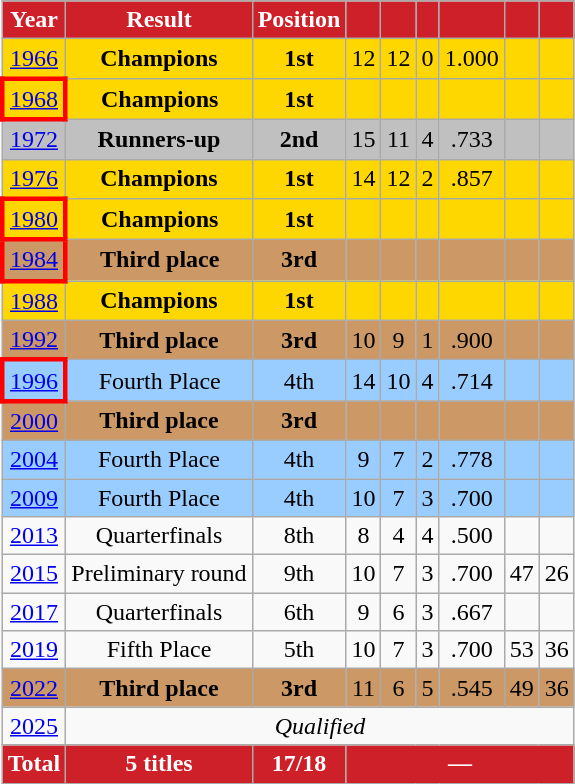<table class="wikitable" style="text-align:center">
<tr>
<th style="color:white; background:#CE2028;">Year</th>
<th style="color:white; background:#CE2028;">Result</th>
<th style="color:white; background:#CE2028;">Position</th>
<th style="color:white; background:#CE2028;"></th>
<th style="color:white; background:#CE2028;"></th>
<th style="color:white; background:#CE2028;"></th>
<th style="color:white; background:#CE2028;"></th>
<th style="color:white; background:#CE2028;"></th>
<th style="color:white; background:#CE2028;"></th>
</tr>
<tr style="background:gold;">
<td> <a href='#'>1966</a></td>
<td><strong>Champions</strong></td>
<td><strong>1st</strong></td>
<td>12</td>
<td>12</td>
<td>0</td>
<td>1.000</td>
<td></td>
<td></td>
</tr>
<tr style="background:gold;">
<td style="border:3px solid red"> <a href='#'>1968</a></td>
<td><strong>Champions</strong></td>
<td><strong>1st</strong></td>
<td></td>
<td></td>
<td></td>
<td></td>
<td></td>
<td></td>
</tr>
<tr style="background:silver;">
<td> <a href='#'>1972</a></td>
<td><strong>Runners-up</strong></td>
<td><strong>2nd</strong></td>
<td>15</td>
<td>11</td>
<td>4</td>
<td>.733</td>
<td></td>
<td></td>
</tr>
<tr style="background:gold;">
<td> <a href='#'>1976</a></td>
<td><strong>Champions</strong></td>
<td><strong>1st</strong></td>
<td>14</td>
<td>12</td>
<td>2</td>
<td>.857</td>
<td></td>
<td></td>
</tr>
<tr style="background:gold;">
<td style="border:3px solid red"> <a href='#'>1980</a></td>
<td><strong>Champions</strong></td>
<td><strong>1st</strong></td>
<td></td>
<td></td>
<td></td>
<td></td>
<td></td>
<td></td>
</tr>
<tr style="background:#c96;">
<td style="border:3px solid red"> <a href='#'>1984</a></td>
<td><strong>Third place</strong></td>
<td><strong>3rd</strong></td>
<td></td>
<td></td>
<td></td>
<td></td>
<td></td>
<td></td>
</tr>
<tr style="background:gold;">
<td> <a href='#'>1988</a></td>
<td><strong>Champions</strong></td>
<td><strong>1st</strong></td>
<td></td>
<td></td>
<td></td>
<td></td>
<td></td>
<td></td>
</tr>
<tr style="background:#c96;">
<td> <a href='#'>1992</a></td>
<td><strong>Third place</strong></td>
<td><strong>3rd</strong></td>
<td>10</td>
<td>9</td>
<td>1</td>
<td>.900</td>
<td></td>
<td></td>
</tr>
<tr style="background:#9acdff;">
<td style="border:3px solid red"> <a href='#'>1996</a></td>
<td>Fourth Place</td>
<td>4th</td>
<td>14</td>
<td>10</td>
<td>4</td>
<td>.714</td>
<td></td>
<td></td>
</tr>
<tr style="background:#c96;">
<td> <a href='#'>2000</a></td>
<td><strong>Third place</strong></td>
<td><strong>3rd</strong></td>
<td></td>
<td></td>
<td></td>
<td></td>
<td></td>
<td></td>
</tr>
<tr style="background:#9acdff;">
<td> <a href='#'>2004</a></td>
<td>Fourth Place</td>
<td>4th</td>
<td>9</td>
<td>7</td>
<td>2</td>
<td>.778</td>
<td></td>
<td></td>
</tr>
<tr style="background:#9acdff;">
<td> <a href='#'>2009</a></td>
<td>Fourth Place</td>
<td>4th</td>
<td>10</td>
<td>7</td>
<td>3</td>
<td>.700</td>
<td></td>
<td></td>
</tr>
<tr>
<td> <a href='#'>2013</a></td>
<td>Quarterfinals</td>
<td>8th</td>
<td>8</td>
<td>4</td>
<td>4</td>
<td>.500</td>
<td></td>
<td></td>
</tr>
<tr>
<td> <a href='#'>2015</a></td>
<td>Preliminary round</td>
<td>9th</td>
<td>10</td>
<td>7</td>
<td>3</td>
<td>.700</td>
<td>47</td>
<td>26</td>
</tr>
<tr>
<td> <a href='#'>2017</a></td>
<td>Quarterfinals</td>
<td>6th</td>
<td>9</td>
<td>6</td>
<td>3</td>
<td>.667</td>
<td></td>
<td></td>
</tr>
<tr>
<td> <a href='#'>2019</a></td>
<td>Fifth Place</td>
<td>5th</td>
<td>10</td>
<td>7</td>
<td>3</td>
<td>.700</td>
<td>53</td>
<td>36</td>
</tr>
<tr style="background:#c96;">
<td> <a href='#'>2022</a></td>
<td><strong>Third place</strong></td>
<td><strong>3rd</strong></td>
<td>11</td>
<td>6</td>
<td>5</td>
<td>.545</td>
<td>49</td>
<td>36</td>
</tr>
<tr>
<td> <a href='#'>2025</a></td>
<td colspan="8"><em>Qualified</em></td>
</tr>
<tr>
<th style="color:white; background:#CE2028;">Total</th>
<th style="color:white; background:#CE2028;">5 titles</th>
<th style="color:white; background:#CE2028;">17/18</th>
<th colspan="6" style="color:white; background:#CE2028;">—</th>
</tr>
</table>
